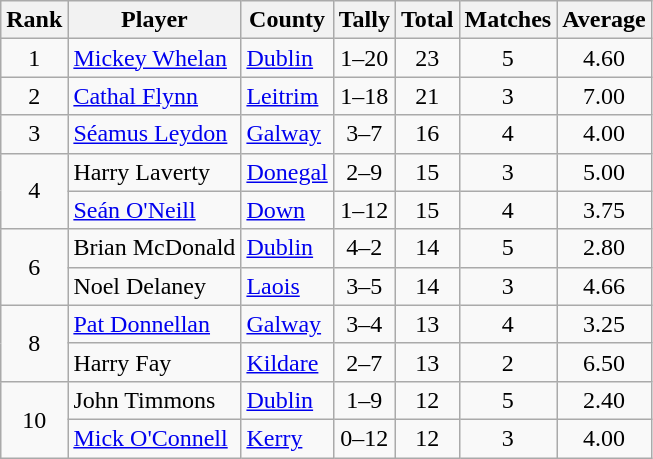<table class="wikitable">
<tr>
<th>Rank</th>
<th>Player</th>
<th>County</th>
<th>Tally</th>
<th>Total</th>
<th>Matches</th>
<th>Average</th>
</tr>
<tr>
<td rowspan=1 align=center>1</td>
<td><a href='#'>Mickey Whelan</a></td>
<td><a href='#'>Dublin</a></td>
<td align=center>1–20</td>
<td align=center>23</td>
<td align=center>5</td>
<td align=center>4.60</td>
</tr>
<tr>
<td rowspan=1 align=center>2</td>
<td><a href='#'>Cathal Flynn</a></td>
<td><a href='#'>Leitrim</a></td>
<td align=center>1–18</td>
<td align=center>21</td>
<td align=center>3</td>
<td align=center>7.00</td>
</tr>
<tr>
<td rowspan=1 align=center>3</td>
<td><a href='#'>Séamus Leydon</a></td>
<td><a href='#'>Galway</a></td>
<td align=center>3–7</td>
<td align=center>16</td>
<td align=center>4</td>
<td align=center>4.00</td>
</tr>
<tr>
<td rowspan=2 align=center>4</td>
<td>Harry Laverty</td>
<td><a href='#'>Donegal</a></td>
<td align=center>2–9</td>
<td align=center>15</td>
<td align=center>3</td>
<td align=center>5.00</td>
</tr>
<tr>
<td><a href='#'>Seán O'Neill</a></td>
<td><a href='#'>Down</a></td>
<td align=center>1–12</td>
<td align=center>15</td>
<td align=center>4</td>
<td align=center>3.75</td>
</tr>
<tr>
<td rowspan=2 align=center>6</td>
<td>Brian McDonald</td>
<td><a href='#'>Dublin</a></td>
<td align=center>4–2</td>
<td align=center>14</td>
<td align=center>5</td>
<td align=center>2.80</td>
</tr>
<tr>
<td>Noel Delaney</td>
<td><a href='#'>Laois</a></td>
<td align=center>3–5</td>
<td align=center>14</td>
<td align=center>3</td>
<td align=center>4.66</td>
</tr>
<tr>
<td rowspan=2 align=center>8</td>
<td><a href='#'>Pat Donnellan</a></td>
<td><a href='#'>Galway</a></td>
<td align=center>3–4</td>
<td align=center>13</td>
<td align=center>4</td>
<td align=center>3.25</td>
</tr>
<tr>
<td>Harry Fay</td>
<td><a href='#'>Kildare</a></td>
<td align=center>2–7</td>
<td align=center>13</td>
<td align=center>2</td>
<td align=center>6.50</td>
</tr>
<tr>
<td rowspan=2 align=center>10</td>
<td>John Timmons</td>
<td><a href='#'>Dublin</a></td>
<td align=center>1–9</td>
<td align=center>12</td>
<td align=center>5</td>
<td align=center>2.40</td>
</tr>
<tr>
<td><a href='#'>Mick O'Connell</a></td>
<td><a href='#'>Kerry</a></td>
<td align=center>0–12</td>
<td align=center>12</td>
<td align=center>3</td>
<td align=center>4.00</td>
</tr>
</table>
